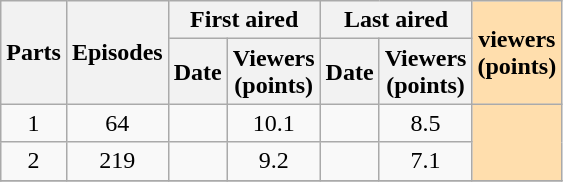<table class="wikitable" style="text-align: center">
<tr>
<th scope="col" rowspan="2">Parts</th>
<th scope="col" rowspan="2" colspan="1">Episodes</th>
<th scope="col" colspan="2">First aired</th>
<th scope="col" colspan="2">Last aired</th>
<th style="background:#ffdead;" rowspan="2"> viewers <br> (points)</th>
</tr>
<tr>
<th scope="col">Date</th>
<th scope="col">Viewers<br>(points)</th>
<th scope="col">Date</th>
<th scope="col">Viewers<br>(points)</th>
</tr>
<tr>
<td>1</td>
<td>64</td>
<td></td>
<td>10.1</td>
<td></td>
<td>8.5</td>
<td rowspan="2" style="background:#ffdead;"></td>
</tr>
<tr>
<td>2</td>
<td>219</td>
<td></td>
<td>9.2</td>
<td></td>
<td>7.1</td>
</tr>
<tr>
</tr>
</table>
